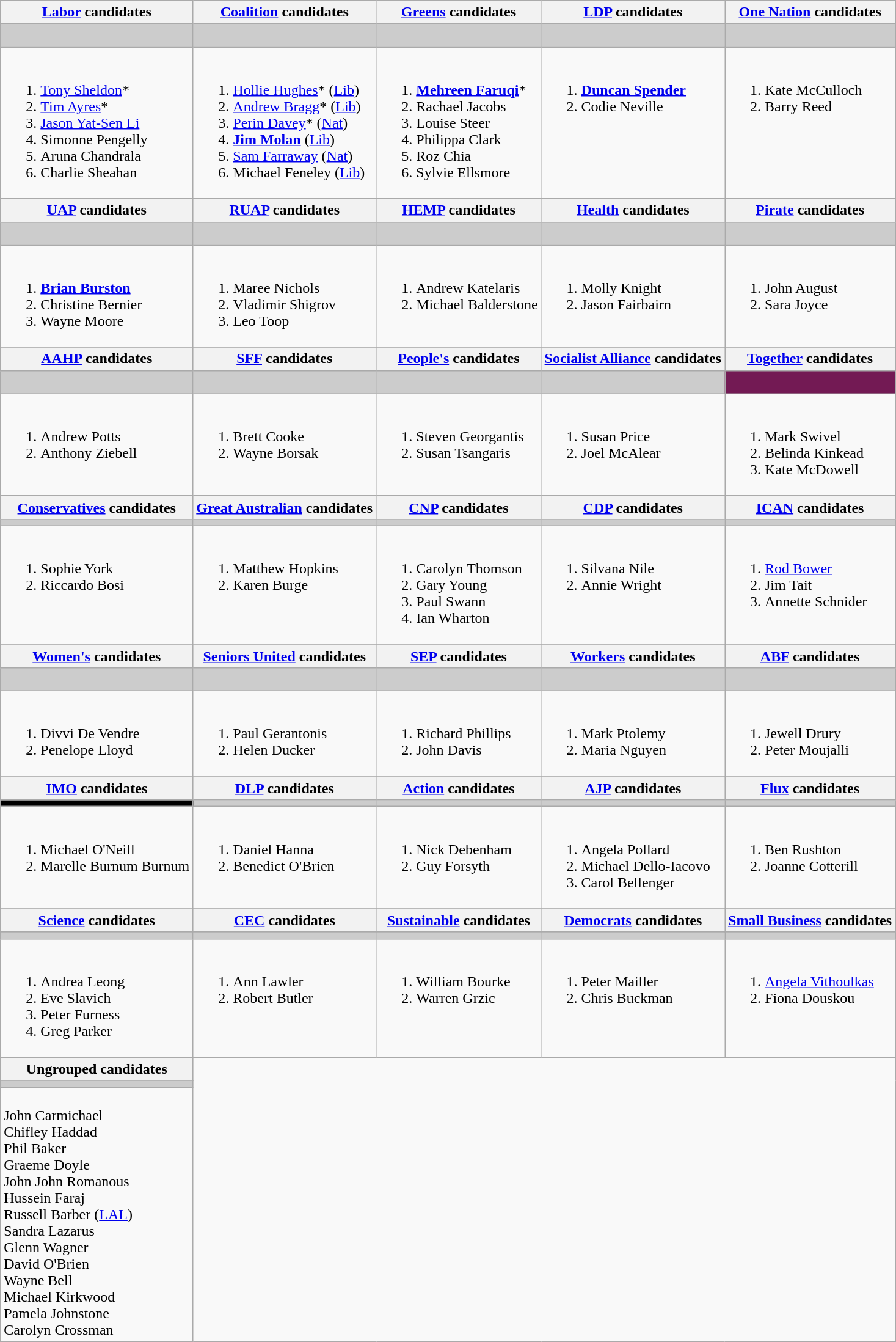<table class="wikitable">
<tr>
<th><a href='#'>Labor</a> candidates</th>
<th><a href='#'>Coalition</a> candidates</th>
<th><a href='#'>Greens</a> candidates</th>
<th><a href='#'>LDP</a> candidates</th>
<th><a href='#'>One Nation</a> candidates</th>
</tr>
<tr style="background:#ccc;">
<td> </td>
<td> </td>
<td> </td>
<td></td>
<td> </td>
</tr>
<tr>
<td><br><ol><li><a href='#'>Tony Sheldon</a>*</li><li><a href='#'>Tim Ayres</a>*</li><li><a href='#'>Jason Yat-Sen Li</a></li><li>Simonne Pengelly</li><li>Aruna Chandrala</li><li>Charlie Sheahan</li></ol></td>
<td><br><ol><li><a href='#'>Hollie Hughes</a>* (<a href='#'>Lib</a>)</li><li><a href='#'>Andrew Bragg</a>* (<a href='#'>Lib</a>)</li><li><a href='#'>Perin Davey</a>* (<a href='#'>Nat</a>)</li><li><strong><a href='#'>Jim Molan</a></strong> (<a href='#'>Lib</a>)</li><li><a href='#'>Sam Farraway</a> (<a href='#'>Nat</a>)</li><li>Michael Feneley (<a href='#'>Lib</a>)</li></ol></td>
<td><br><ol><li><strong><a href='#'>Mehreen Faruqi</a></strong>*</li><li>Rachael Jacobs</li><li>Louise Steer</li><li>Philippa Clark</li><li>Roz Chia</li><li>Sylvie Ellsmore</li></ol></td>
<td valign=top><br><ol><li><strong><a href='#'>Duncan Spender</a></strong></li><li>Codie Neville</li></ol></td>
<td valign=top><br><ol><li>Kate McCulloch</li><li>Barry Reed</li></ol></td>
</tr>
<tr>
</tr>
<tr style="background:#ccc;">
<th><a href='#'>UAP</a> candidates</th>
<th><a href='#'>RUAP</a> candidates</th>
<th><a href='#'>HEMP</a> candidates</th>
<th><a href='#'>Health</a> candidates</th>
<th><a href='#'>Pirate</a> candidates</th>
</tr>
<tr style="background:#ccc;">
<td></td>
<td> </td>
<td></td>
<td></td>
<td></td>
</tr>
<tr>
<td valign=top><br><ol><li><strong><a href='#'>Brian Burston</a></strong></li><li>Christine Bernier</li><li>Wayne Moore</li></ol></td>
<td valign=top><br><ol><li>Maree Nichols</li><li>Vladimir Shigrov</li><li>Leo Toop</li></ol></td>
<td valign="top"><br><ol><li>Andrew Katelaris</li><li>Michael Balderstone</li></ol></td>
<td valign="top"><br><ol><li>Molly Knight</li><li>Jason Fairbairn</li></ol></td>
<td valign="top"><br><ol><li>John August</li><li>Sara Joyce</li></ol></td>
</tr>
<tr>
</tr>
<tr style="background:#ccc;">
<th><a href='#'>AAHP</a> candidates</th>
<th><a href='#'>SFF</a> candidates</th>
<th><a href='#'>People's</a> candidates</th>
<th><a href='#'>Socialist Alliance</a> candidates</th>
<th><a href='#'>Together</a> candidates</th>
</tr>
<tr style="background:#ccc;">
<td> </td>
<td></td>
<td> </td>
<td></td>
<td style="background-color: #731a54"></td>
</tr>
<tr>
<td valign=top><br><ol><li>Andrew Potts</li><li>Anthony Ziebell</li></ol></td>
<td valign="top"><br><ol><li>Brett Cooke</li><li>Wayne Borsak</li></ol></td>
<td valign=top><br><ol><li>Steven Georgantis</li><li>Susan Tsangaris</li></ol></td>
<td valign=top><br><ol><li>Susan Price</li><li>Joel McAlear</li></ol></td>
<td valign="top"><br><ol><li>Mark Swivel</li><li>Belinda Kinkead</li><li>Kate McDowell</li></ol></td>
</tr>
<tr style="background:#ccc;">
<th><a href='#'>Conservatives</a> candidates</th>
<th><a href='#'>Great Australian</a> candidates</th>
<th><a href='#'>CNP</a> candidates</th>
<th><a href='#'>CDP</a> candidates</th>
<th><a href='#'>ICAN</a> candidates</th>
</tr>
<tr style="background:#ccc;">
<td></td>
<td></td>
<td></td>
<td></td>
<td></td>
</tr>
<tr>
<td valign=top><br><ol><li>Sophie York</li><li>Riccardo Bosi</li></ol></td>
<td valign="top"><br><ol><li>Matthew Hopkins</li><li>Karen Burge</li></ol></td>
<td valign="top"><br><ol><li>Carolyn Thomson</li><li>Gary Young</li><li>Paul Swann</li><li>Ian Wharton</li></ol></td>
<td valign=top><br><ol><li>Silvana Nile</li><li>Annie Wright</li></ol></td>
<td valign=top><br><ol><li><a href='#'>Rod Bower</a></li><li>Jim Tait</li><li>Annette Schnider</li></ol></td>
</tr>
<tr>
</tr>
<tr style="background:#ccc;">
<th><a href='#'>Women's</a> candidates</th>
<th><a href='#'>Seniors United</a> candidates</th>
<th><a href='#'>SEP</a> candidates</th>
<th><a href='#'>Workers</a> candidates</th>
<th><a href='#'>ABF</a> candidates</th>
</tr>
<tr style="background:#ccc;">
<td></td>
<td></td>
<td></td>
<td></td>
<td> </td>
</tr>
<tr>
<td valign="top"><br><ol><li>Divvi De Vendre</li><li>Penelope Lloyd</li></ol></td>
<td valign="top"><br><ol><li>Paul Gerantonis</li><li>Helen Ducker</li></ol></td>
<td valign="top"><br><ol><li>Richard Phillips</li><li>John Davis</li></ol></td>
<td valign="top"><br><ol><li>Mark Ptolemy</li><li>Maria Nguyen</li></ol></td>
<td valign=top><br><ol><li>Jewell Drury</li><li>Peter Moujalli</li></ol></td>
</tr>
<tr>
</tr>
<tr style="background:#ccc;">
<th><a href='#'>IMO</a> candidates</th>
<th><a href='#'>DLP</a> candidates</th>
<th><a href='#'>Action</a> candidates</th>
<th><a href='#'>AJP</a> candidates</th>
<th><a href='#'>Flux</a> candidates</th>
</tr>
<tr style="background:#ccc;">
<td style="background-color: black"></td>
<td></td>
<td></td>
<td></td>
<td></td>
</tr>
<tr>
<td valign="top"><br><ol><li>Michael O'Neill</li><li>Marelle Burnum Burnum</li></ol></td>
<td valign="top"><br><ol><li>Daniel Hanna</li><li>Benedict O'Brien</li></ol></td>
<td valign="top"><br><ol><li>Nick Debenham</li><li>Guy Forsyth</li></ol></td>
<td valign="top"><br><ol><li>Angela Pollard</li><li>Michael Dello-Iacovo</li><li>Carol Bellenger</li></ol></td>
<td valign="top"><br><ol><li>Ben Rushton</li><li>Joanne Cotterill</li></ol></td>
</tr>
<tr>
</tr>
<tr style="background:#ccc;">
<th><a href='#'>Science</a> candidates</th>
<th><a href='#'>CEC</a> candidates</th>
<th><a href='#'>Sustainable</a> candidates</th>
<th><a href='#'>Democrats</a> candidates</th>
<th><a href='#'>Small Business</a> candidates</th>
</tr>
<tr>
</tr>
<tr style="background:#ccc;">
<td></td>
<td></td>
<td></td>
<td></td>
<td></td>
</tr>
<tr>
<td valign=top><br><ol><li>Andrea Leong</li><li>Eve Slavich</li><li>Peter Furness</li><li>Greg Parker</li></ol></td>
<td valign="top"><br><ol><li>Ann Lawler</li><li>Robert Butler</li></ol></td>
<td valign=top><br><ol><li>William Bourke</li><li>Warren Grzic</li></ol></td>
<td valign="top"><br><ol><li>Peter Mailler</li><li>Chris Buckman</li></ol></td>
<td valign="top"><br><ol><li><a href='#'>Angela Vithoulkas</a></li><li>Fiona Douskou</li></ol></td>
</tr>
<tr>
</tr>
<tr style="background:#ccc;">
<th>Ungrouped candidates</th>
</tr>
<tr>
</tr>
<tr style="background:#ccc;">
<td></td>
</tr>
<tr>
<td valign="top"><br>John Carmichael<br>
Chifley Haddad<br>
Phil Baker<br>
Graeme Doyle<br>
John John Romanous<br>
Hussein Faraj<br>
Russell Barber (<a href='#'>LAL</a>)<br>
Sandra Lazarus<br>
Glenn Wagner<br>
David O'Brien<br>
Wayne Bell<br>
Michael Kirkwood<br>
Pamela Johnstone<br>
Carolyn Crossman</td>
</tr>
</table>
